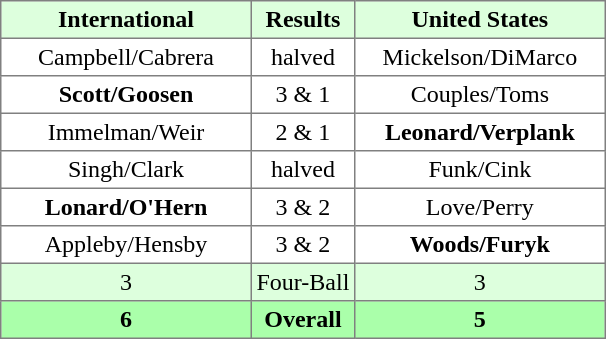<table border="1" cellpadding="3" style="border-collapse:collapse; text-align:center;">
<tr style="background:#ddffdd;">
<th width=160>International</th>
<th>Results</th>
<th width=160>United States</th>
</tr>
<tr>
<td>Campbell/Cabrera</td>
<td>halved</td>
<td>Mickelson/DiMarco</td>
</tr>
<tr>
<td><strong>Scott/Goosen</strong></td>
<td>3 & 1</td>
<td>Couples/Toms</td>
</tr>
<tr>
<td>Immelman/Weir</td>
<td>2 & 1</td>
<td><strong>Leonard/Verplank</strong></td>
</tr>
<tr>
<td>Singh/Clark</td>
<td>halved</td>
<td>Funk/Cink</td>
</tr>
<tr>
<td><strong>Lonard/O'Hern</strong></td>
<td>3 & 2</td>
<td>Love/Perry</td>
</tr>
<tr>
<td>Appleby/Hensby</td>
<td>3 & 2</td>
<td><strong>Woods/Furyk</strong></td>
</tr>
<tr style="background:#ddffdd;">
<td>3</td>
<td>Four-Ball</td>
<td>3</td>
</tr>
<tr style="background:#aaffaa;">
<th>6</th>
<th>Overall</th>
<th>5</th>
</tr>
</table>
